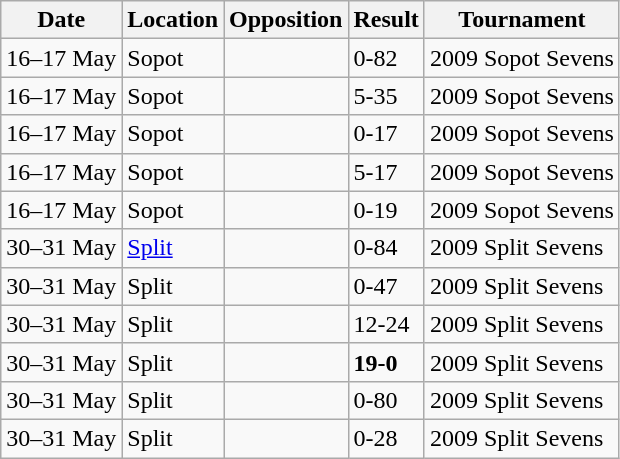<table class="wikitable">
<tr align="left">
<th>Date</th>
<th>Location</th>
<th>Opposition</th>
<th>Result</th>
<th>Tournament</th>
</tr>
<tr>
<td>16–17 May</td>
<td>Sopot</td>
<td></td>
<td>0-82</td>
<td>2009 Sopot Sevens</td>
</tr>
<tr>
<td>16–17 May</td>
<td>Sopot</td>
<td></td>
<td>5-35</td>
<td>2009 Sopot Sevens</td>
</tr>
<tr>
<td>16–17 May</td>
<td>Sopot</td>
<td></td>
<td>0-17</td>
<td>2009 Sopot Sevens</td>
</tr>
<tr>
<td>16–17 May</td>
<td>Sopot</td>
<td></td>
<td>5-17</td>
<td>2009 Sopot Sevens</td>
</tr>
<tr>
<td>16–17 May</td>
<td>Sopot</td>
<td></td>
<td>0-19</td>
<td>2009 Sopot Sevens</td>
</tr>
<tr>
<td>30–31 May</td>
<td><a href='#'>Split</a></td>
<td></td>
<td>0-84</td>
<td>2009 Split Sevens</td>
</tr>
<tr>
<td>30–31 May</td>
<td>Split</td>
<td></td>
<td>0-47</td>
<td>2009 Split Sevens</td>
</tr>
<tr>
<td>30–31 May</td>
<td>Split</td>
<td></td>
<td>12-24</td>
<td>2009 Split Sevens</td>
</tr>
<tr>
<td>30–31 May</td>
<td>Split</td>
<td></td>
<td><strong>19-0</strong></td>
<td>2009 Split Sevens</td>
</tr>
<tr>
<td>30–31 May</td>
<td>Split</td>
<td></td>
<td>0-80</td>
<td>2009 Split Sevens</td>
</tr>
<tr>
<td>30–31 May</td>
<td>Split</td>
<td></td>
<td>0-28</td>
<td>2009 Split Sevens</td>
</tr>
</table>
